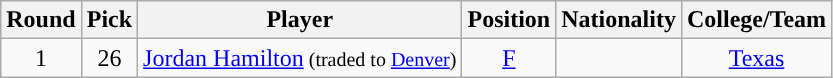<table class="wikitable sortable sortable">
<tr>
<th>Round</th>
<th>Pick</th>
<th>Player</th>
<th>Position</th>
<th>Nationality</th>
<th>College/Team</th>
</tr>
<tr style="text-align: center">
<td>1</td>
<td>26</td>
<td><a href='#'>Jordan Hamilton</a><small> (traded to <a href='#'>Denver</a>)</small></td>
<td><a href='#'>F</a></td>
<td></td>
<td><a href='#'>Texas</a></td>
</tr>
</table>
